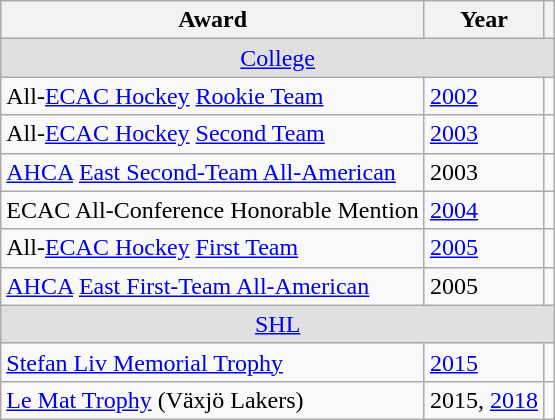<table class="wikitable">
<tr>
<th>Award</th>
<th>Year</th>
<th></th>
</tr>
<tr ALIGN="center" bgcolor="#e0e0e0">
<td colspan="3"><a href='#'>College</a></td>
</tr>
<tr>
<td>All-<a href='#'>ECAC Hockey</a> <a href='#'>Rookie Team</a></td>
<td><a href='#'>2002</a></td>
<td></td>
</tr>
<tr>
<td>All-<a href='#'>ECAC Hockey</a> <a href='#'>Second Team</a></td>
<td><a href='#'>2003</a></td>
<td></td>
</tr>
<tr>
<td><a href='#'>AHCA</a> <a href='#'>East Second-Team All-American</a></td>
<td>2003</td>
<td></td>
</tr>
<tr>
<td>ECAC All-Conference Honorable Mention</td>
<td><a href='#'>2004</a></td>
<td></td>
</tr>
<tr>
<td>All-<a href='#'>ECAC Hockey</a> <a href='#'>First Team</a></td>
<td><a href='#'>2005</a></td>
<td></td>
</tr>
<tr>
<td><a href='#'>AHCA</a> <a href='#'>East First-Team All-American</a></td>
<td>2005</td>
<td></td>
</tr>
<tr ALIGN="center" bgcolor="#e0e0e0">
<td colspan="3"><a href='#'>SHL</a></td>
</tr>
<tr>
<td><a href='#'>Stefan Liv Memorial Trophy</a></td>
<td><a href='#'>2015</a></td>
<td></td>
</tr>
<tr>
<td><a href='#'>Le Mat Trophy</a> (Växjö Lakers)</td>
<td>2015, <a href='#'>2018</a></td>
<td></td>
</tr>
</table>
